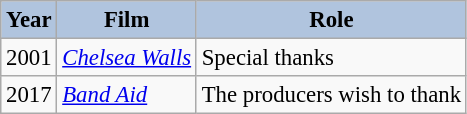<table class="wikitable" style="font-size:95%;">
<tr>
<th style="background:#B0C4DE;">Year</th>
<th style="background:#B0C4DE;">Film</th>
<th style="background:#B0C4DE;">Role</th>
</tr>
<tr>
<td>2001</td>
<td><em><a href='#'>Chelsea Walls</a></em></td>
<td>Special thanks</td>
</tr>
<tr>
<td>2017</td>
<td><em><a href='#'>Band Aid</a></em></td>
<td>The producers wish to thank</td>
</tr>
</table>
